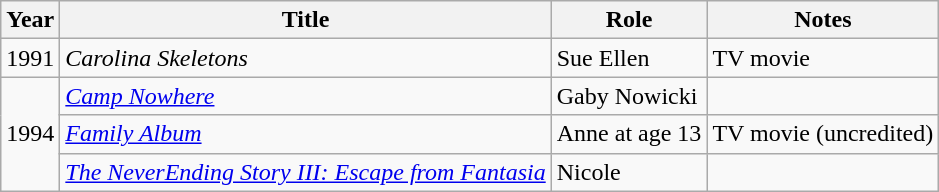<table class="wikitable">
<tr>
<th>Year</th>
<th>Title</th>
<th>Role</th>
<th>Notes</th>
</tr>
<tr>
<td>1991</td>
<td><em>Carolina Skeletons</em></td>
<td>Sue Ellen</td>
<td>TV movie</td>
</tr>
<tr>
<td rowspan="3">1994</td>
<td><em><a href='#'>Camp Nowhere</a></em></td>
<td>Gaby Nowicki</td>
<td></td>
</tr>
<tr>
<td><em><a href='#'>Family Album</a></em></td>
<td>Anne at age 13</td>
<td>TV movie (uncredited)</td>
</tr>
<tr>
<td><em><a href='#'>The NeverEnding Story III: Escape from Fantasia</a></em></td>
<td>Nicole</td>
<td></td>
</tr>
</table>
